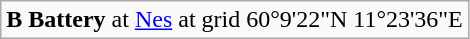<table class="wikitable borderless">
<tr valign="top">
<td><strong>B Battery</strong> at <a href='#'>Nes</a> at grid 60°9'22"N 11°23'36"E</td>
</tr>
</table>
